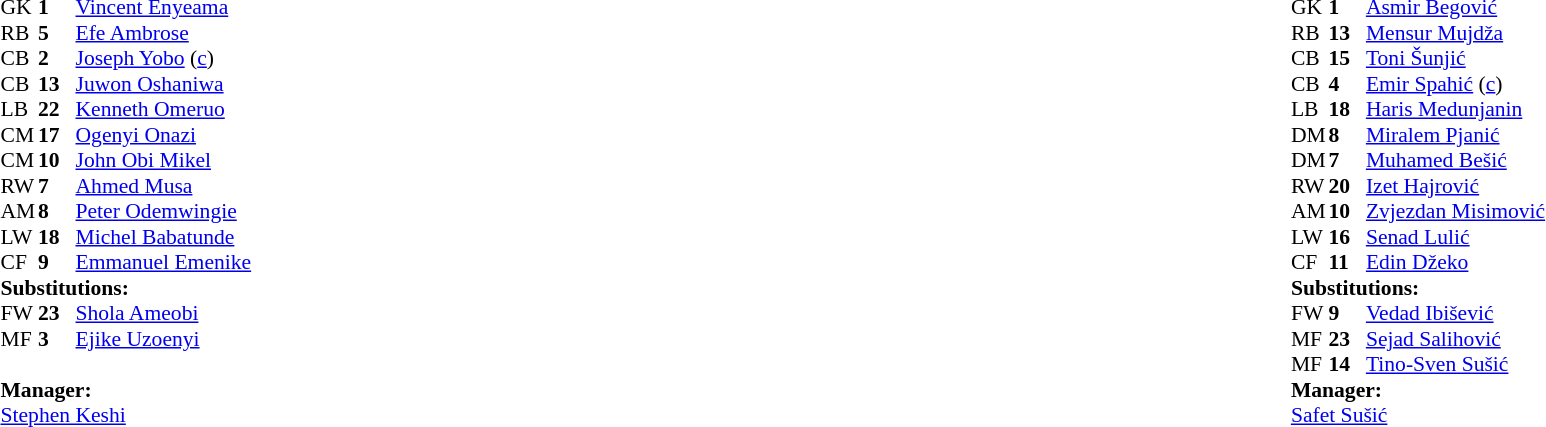<table width="100%">
<tr>
<td valign="top" width="40%"><br><table style="font-size: 90%" cellspacing="0" cellpadding="0">
<tr>
<th width=25></th>
<th width=25></th>
</tr>
<tr>
<td>GK</td>
<td><strong>1</strong></td>
<td><a href='#'>Vincent Enyeama</a></td>
</tr>
<tr>
<td>RB</td>
<td><strong>5</strong></td>
<td><a href='#'>Efe Ambrose</a></td>
</tr>
<tr>
<td>CB</td>
<td><strong>2</strong></td>
<td><a href='#'>Joseph Yobo</a> (<a href='#'>c</a>)</td>
</tr>
<tr>
<td>CB</td>
<td><strong>13</strong></td>
<td><a href='#'>Juwon Oshaniwa</a></td>
</tr>
<tr>
<td>LB</td>
<td><strong>22</strong></td>
<td><a href='#'>Kenneth Omeruo</a></td>
</tr>
<tr>
<td>CM</td>
<td><strong>17</strong></td>
<td><a href='#'>Ogenyi Onazi</a></td>
</tr>
<tr>
<td>CM</td>
<td><strong>10</strong></td>
<td><a href='#'>John Obi Mikel</a></td>
<td></td>
</tr>
<tr>
<td>RW</td>
<td><strong>7</strong></td>
<td><a href='#'>Ahmed Musa</a></td>
<td></td>
<td></td>
</tr>
<tr>
<td>AM</td>
<td><strong>8</strong></td>
<td><a href='#'>Peter Odemwingie</a></td>
</tr>
<tr>
<td>LW</td>
<td><strong>18</strong></td>
<td><a href='#'>Michel Babatunde</a></td>
<td></td>
<td></td>
</tr>
<tr>
<td>CF</td>
<td><strong>9</strong></td>
<td><a href='#'>Emmanuel Emenike</a></td>
</tr>
<tr>
<td colspan=3><strong>Substitutions:</strong></td>
</tr>
<tr>
<td>FW</td>
<td><strong>23</strong></td>
<td><a href='#'>Shola Ameobi</a></td>
<td></td>
<td></td>
</tr>
<tr>
<td>MF</td>
<td><strong>3</strong></td>
<td><a href='#'>Ejike Uzoenyi</a></td>
<td></td>
<td></td>
</tr>
<tr>
<td> </td>
</tr>
<tr>
<td colspan=3><strong>Manager:</strong></td>
</tr>
<tr>
<td colspan=3><a href='#'>Stephen Keshi</a></td>
</tr>
</table>
</td>
<td valign="top"></td>
<td valign="top" width="50%"><br><table style="font-size: 90%; margin: auto;" cellspacing="0" cellpadding="0">
<tr>
<td colspan=4></td>
</tr>
<tr>
<th width="25"></th>
<th width="25"></th>
</tr>
<tr>
<td>GK</td>
<td><strong>1</strong></td>
<td><a href='#'>Asmir Begović</a></td>
</tr>
<tr>
<td>RB</td>
<td><strong>13</strong></td>
<td><a href='#'>Mensur Mujdža</a></td>
</tr>
<tr>
<td>CB</td>
<td><strong>15</strong></td>
<td><a href='#'>Toni Šunjić</a></td>
</tr>
<tr>
<td>CB</td>
<td><strong>4</strong></td>
<td><a href='#'>Emir Spahić</a> (<a href='#'>c</a>)</td>
</tr>
<tr>
<td>LB</td>
<td><strong>18</strong></td>
<td><a href='#'>Haris Medunjanin</a></td>
<td></td>
<td></td>
</tr>
<tr>
<td>DM</td>
<td><strong>8</strong></td>
<td><a href='#'>Miralem Pjanić</a></td>
</tr>
<tr>
<td>DM</td>
<td><strong>7</strong></td>
<td><a href='#'>Muhamed Bešić</a></td>
</tr>
<tr>
<td>RW</td>
<td><strong>20</strong></td>
<td><a href='#'>Izet Hajrović</a></td>
<td></td>
<td></td>
</tr>
<tr>
<td>AM</td>
<td><strong>10</strong></td>
<td><a href='#'>Zvjezdan Misimović</a></td>
</tr>
<tr>
<td>LW</td>
<td><strong>16</strong></td>
<td><a href='#'>Senad Lulić</a></td>
<td></td>
<td></td>
</tr>
<tr>
<td>CF</td>
<td><strong>11</strong></td>
<td><a href='#'>Edin Džeko</a></td>
</tr>
<tr>
<td colspan=3><strong>Substitutions:</strong></td>
</tr>
<tr>
<td>FW</td>
<td><strong>9</strong></td>
<td><a href='#'>Vedad Ibišević</a></td>
<td></td>
<td></td>
</tr>
<tr>
<td>MF</td>
<td><strong>23</strong></td>
<td><a href='#'>Sejad Salihović</a></td>
<td></td>
<td></td>
</tr>
<tr>
<td>MF</td>
<td><strong>14</strong></td>
<td><a href='#'>Tino-Sven Sušić</a></td>
<td></td>
<td></td>
</tr>
<tr>
<td colspan=3><strong>Manager:</strong></td>
</tr>
<tr>
<td colspan=3><a href='#'>Safet Sušić</a></td>
</tr>
</table>
</td>
</tr>
</table>
